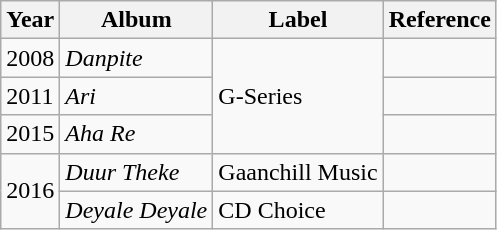<table class="wikitable">
<tr>
<th>Year</th>
<th>Album</th>
<th>Label</th>
<th>Reference</th>
</tr>
<tr>
<td>2008</td>
<td><em>Danpite</em></td>
<td rowspan="3">G-Series</td>
<td></td>
</tr>
<tr>
<td>2011</td>
<td><em>Ari</em></td>
<td></td>
</tr>
<tr>
<td>2015</td>
<td><em>Aha Re</em></td>
<td></td>
</tr>
<tr>
<td rowspan="2">2016</td>
<td><em>Duur Theke</em></td>
<td>Gaanchill Music</td>
<td></td>
</tr>
<tr>
<td><em>Deyale Deyale</em></td>
<td>CD Choice</td>
<td></td>
</tr>
</table>
